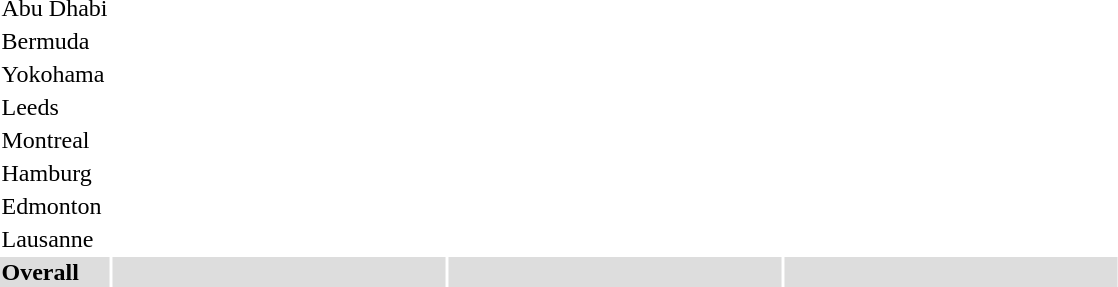<table>
<tr>
<td>Abu Dhabi </td>
<td width=220></td>
<td width=220></td>
<td width=220></td>
</tr>
<tr>
<td>Bermuda </td>
<td width=220></td>
<td width=220></td>
<td width=220></td>
</tr>
<tr>
<td>Yokohama </td>
<td width=220></td>
<td width=220></td>
<td width=220></td>
</tr>
<tr>
<td>Leeds</td>
<td width=220></td>
<td width=220></td>
<td width=220></td>
</tr>
<tr>
<td>Montreal</td>
<td width=220></td>
<td width=220></td>
<td width=220></td>
</tr>
<tr>
<td>Hamburg</td>
<td width=220></td>
<td width=220></td>
<td width=220></td>
</tr>
<tr>
<td>Edmonton</td>
<td width=220></td>
<td width=220></td>
<td width=220></td>
</tr>
<tr>
<td>Lausanne</td>
<td width=220></td>
<td width=220></td>
<td width=220></td>
</tr>
<tr bgcolor=dddddd>
<td align=left><strong>Overall</strong></td>
<td align=left width=220><strong></strong></td>
<td align=left width=220><strong></strong></td>
<td align=left width=220><strong></strong></td>
</tr>
<tr>
</tr>
</table>
